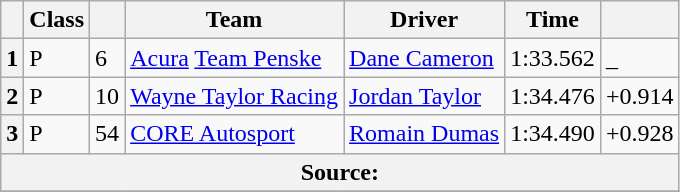<table class="wikitable">
<tr>
<th scope="col"></th>
<th scope="col">Class</th>
<th scope="col"></th>
<th scope="col">Team</th>
<th scope="col">Driver</th>
<th scope="col">Time</th>
<th scope="col"></th>
</tr>
<tr>
<th scope="row">1</th>
<td>P</td>
<td>6</td>
<td><a href='#'>Acura</a> <a href='#'>Team Penske</a></td>
<td><a href='#'>Dane Cameron</a></td>
<td>1:33.562</td>
<td>_</td>
</tr>
<tr>
<th scope="row">2</th>
<td>P</td>
<td>10</td>
<td><a href='#'>Wayne Taylor Racing</a></td>
<td><a href='#'>Jordan Taylor</a></td>
<td>1:34.476</td>
<td>+0.914</td>
</tr>
<tr>
<th scope="row">3</th>
<td>P</td>
<td>54</td>
<td><a href='#'>CORE Autosport</a></td>
<td><a href='#'>Romain Dumas</a></td>
<td>1:34.490</td>
<td>+0.928</td>
</tr>
<tr>
<th colspan="7">Source:</th>
</tr>
<tr>
</tr>
</table>
